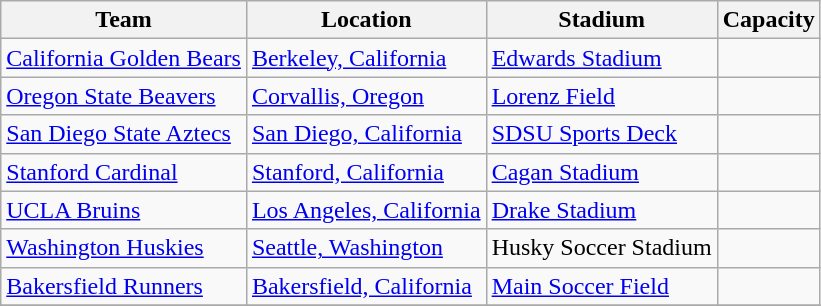<table class="wikitable sortable" style="text-align: left;">
<tr>
<th>Team</th>
<th>Location</th>
<th>Stadium</th>
<th>Capacity</th>
</tr>
<tr>
<td><a href='#'>California Golden Bears</a></td>
<td><a href='#'>Berkeley, California</a></td>
<td><a href='#'>Edwards Stadium</a></td>
<td align="center"></td>
</tr>
<tr>
<td><a href='#'>Oregon State Beavers</a></td>
<td><a href='#'>Corvallis, Oregon</a></td>
<td><a href='#'>Lorenz Field</a></td>
<td align="center"></td>
</tr>
<tr>
<td><a href='#'>San Diego State Aztecs</a></td>
<td><a href='#'>San Diego, California</a></td>
<td><a href='#'>SDSU Sports Deck</a></td>
<td align="center"></td>
</tr>
<tr>
<td><a href='#'>Stanford Cardinal</a></td>
<td><a href='#'>Stanford, California</a></td>
<td><a href='#'>Cagan Stadium</a></td>
<td align="center"></td>
</tr>
<tr>
<td><a href='#'>UCLA Bruins</a></td>
<td><a href='#'>Los Angeles, California</a></td>
<td><a href='#'>Drake Stadium</a></td>
<td align="center"></td>
</tr>
<tr>
<td><a href='#'>Washington Huskies</a></td>
<td><a href='#'>Seattle, Washington</a></td>
<td>Husky Soccer Stadium</td>
<td align="center"></td>
</tr>
<tr>
<td><a href='#'>Bakersfield Runners</a></td>
<td><a href='#'>Bakersfield, California</a></td>
<td><a href='#'>Main Soccer Field</a></td>
<td align=></td>
</tr>
<tr>
</tr>
</table>
